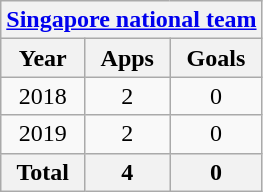<table class="wikitable" style="text-align:center">
<tr>
<th colspan=3><a href='#'>Singapore national team</a></th>
</tr>
<tr>
<th>Year</th>
<th>Apps</th>
<th>Goals</th>
</tr>
<tr>
<td>2018</td>
<td>2</td>
<td>0</td>
</tr>
<tr>
<td>2019</td>
<td>2</td>
<td>0</td>
</tr>
<tr>
<th>Total</th>
<th>4</th>
<th>0</th>
</tr>
</table>
